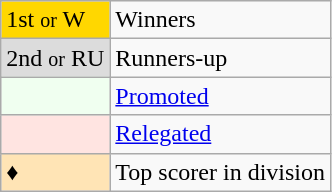<table class="wikitable" "text-align:center">
<tr>
<td bgcolor=gold>1st <small>or</small> W</td>
<td>Winners</td>
</tr>
<tr>
<td bgcolor=#DCDCDC>2nd <small>or</small> RU</td>
<td>Runners-up</td>
</tr>
<tr>
<td bgcolor=#F0FFF0></td>
<td><a href='#'>Promoted</a></td>
</tr>
<tr>
<td bgcolor=#FFE4E1></td>
<td><a href='#'>Relegated</a></td>
</tr>
<tr>
<td bgcolor=#FFE4B5>♦</td>
<td>Top scorer in division</td>
</tr>
</table>
